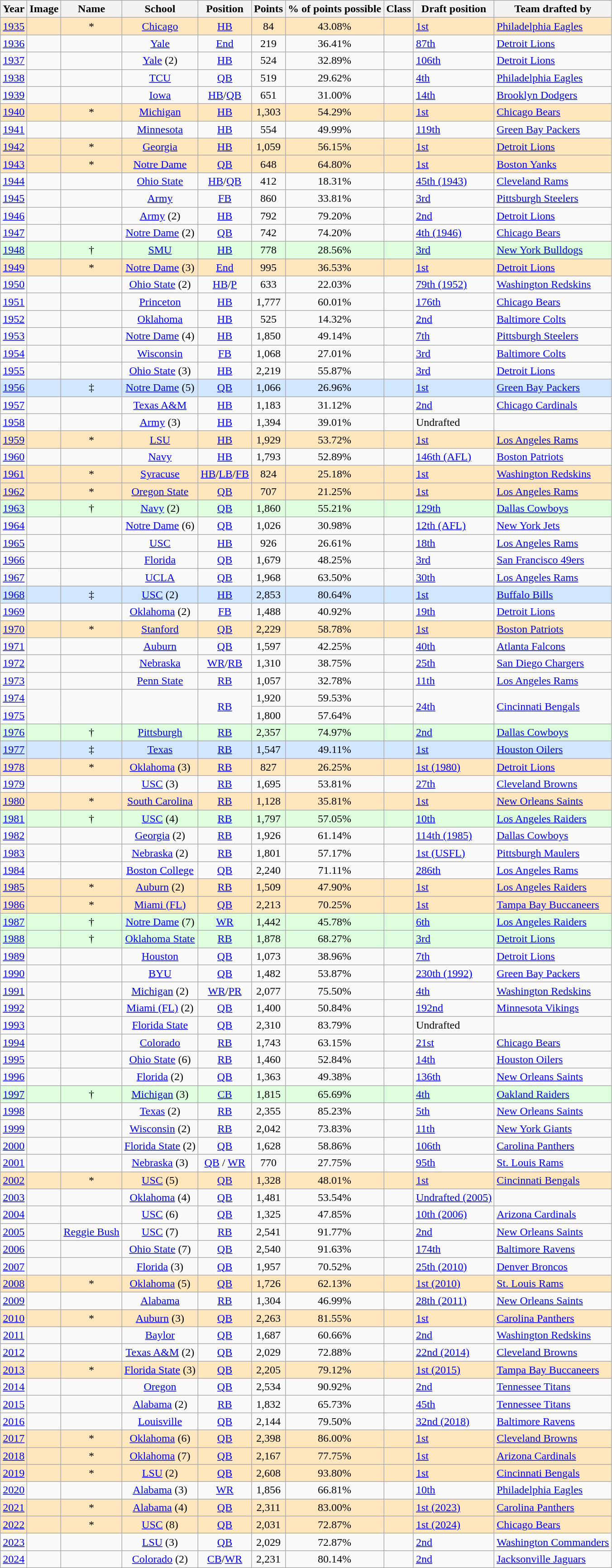<table class="wikitable plainrowheaders sortable">
<tr>
<th scope="col">Year</th>
<th scope="col" class="unsortable">Image</th>
<th scope="col">Name</th>
<th scope="col">School</th>
<th scope="col">Position</th>
<th scope="col">Points</th>
<th scope="col">% of points possible</th>
<th scope="col">Class</th>
<th>Draft position</th>
<th>Team drafted by</th>
</tr>
<tr style="background:#ffe6bd;">
<td style="text-align:center;"><a href='#'>1935</a></td>
<td></td>
<td style="text-align:center;">*</td>
<td style="text-align:center;"><a href='#'>Chicago</a></td>
<td style="text-align:center;"><a href='#'>HB</a></td>
<td style="text-align:center;">84</td>
<td style="text-align:center;">43.08%</td>
<td style="text-align:center;"></td>
<td><a href='#'>1st</a></td>
<td><a href='#'>Philadelphia Eagles</a></td>
</tr>
<tr>
<td style="text-align:center;"><a href='#'>1936</a></td>
<td></td>
<td style="text-align:center;"></td>
<td style="text-align:center;"><a href='#'>Yale</a></td>
<td style="text-align:center;"><a href='#'>End</a></td>
<td style="text-align:center;">219</td>
<td style="text-align:center;">36.41%</td>
<td style="text-align:center;"></td>
<td><a href='#'>87th</a></td>
<td><a href='#'>Detroit Lions</a></td>
</tr>
<tr>
<td style="text-align:center;"><a href='#'>1937</a></td>
<td></td>
<td style="text-align:center;"></td>
<td style="text-align:center;"><a href='#'>Yale</a> (2)</td>
<td style="text-align:center;"><a href='#'>HB</a></td>
<td style="text-align:center;">524</td>
<td style="text-align:center;">32.89%</td>
<td style="text-align:center;"></td>
<td><a href='#'>106th</a></td>
<td><a href='#'>Detroit Lions</a></td>
</tr>
<tr>
<td style="text-align:center;"><a href='#'>1938</a></td>
<td></td>
<td style="text-align:center;"></td>
<td style="text-align:center;"><a href='#'>TCU</a></td>
<td style="text-align:center;"><a href='#'>QB</a></td>
<td style="text-align:center;">519</td>
<td style="text-align:center;">29.62%</td>
<td style="text-align:center;"></td>
<td><a href='#'>4th</a></td>
<td><a href='#'>Philadelphia Eagles</a></td>
</tr>
<tr>
<td style="text-align:center;"><a href='#'>1939</a></td>
<td></td>
<td style="text-align:center;"></td>
<td style="text-align:center;"><a href='#'>Iowa</a></td>
<td style="text-align:center;"><a href='#'>HB</a>/<a href='#'>QB</a></td>
<td style="text-align:center;">651</td>
<td style="text-align:center;">31.00%</td>
<td style="text-align:center;"></td>
<td><a href='#'>14th</a></td>
<td><a href='#'>Brooklyn Dodgers</a></td>
</tr>
<tr style="background:#ffe6bd;">
<td style="text-align:center;"><a href='#'>1940</a></td>
<td></td>
<td style="text-align:center;">*</td>
<td style="text-align:center;"><a href='#'>Michigan</a></td>
<td style="text-align:center;"><a href='#'>HB</a></td>
<td style="text-align:center;">1,303</td>
<td style="text-align:center;">54.29%</td>
<td style="text-align:center;"></td>
<td><a href='#'>1st</a></td>
<td><a href='#'>Chicago Bears</a></td>
</tr>
<tr>
<td style="text-align:center;"><a href='#'>1941</a></td>
<td></td>
<td style="text-align:center;"></td>
<td style="text-align:center;"><a href='#'>Minnesota</a></td>
<td style="text-align:center;"><a href='#'>HB</a></td>
<td style="text-align:center;">554</td>
<td style="text-align:center;">49.99%</td>
<td style="text-align:center;"></td>
<td><a href='#'>119th</a></td>
<td><a href='#'>Green Bay Packers</a></td>
</tr>
<tr style="background:#ffe6bd;">
<td style="text-align:center;"><a href='#'>1942</a></td>
<td></td>
<td style="text-align:center;">*</td>
<td style="text-align:center;"><a href='#'>Georgia</a></td>
<td style="text-align:center;"><a href='#'>HB</a></td>
<td style="text-align:center;">1,059</td>
<td style="text-align:center;">56.15%</td>
<td style="text-align:center;"></td>
<td><a href='#'>1st</a></td>
<td><a href='#'>Detroit Lions</a></td>
</tr>
<tr style="background:#ffe6bd;">
<td style="text-align:center;"><a href='#'>1943</a></td>
<td></td>
<td style="text-align:center;">*</td>
<td style="text-align:center;"><a href='#'>Notre Dame</a></td>
<td style="text-align:center;"><a href='#'>QB</a></td>
<td style="text-align:center;">648</td>
<td style="text-align:center;">64.80%</td>
<td style="text-align:center;"></td>
<td><a href='#'>1st</a></td>
<td><a href='#'>Boston Yanks</a></td>
</tr>
<tr>
<td style="text-align:center;"><a href='#'>1944</a></td>
<td></td>
<td style="text-align:center;"></td>
<td style="text-align:center;"><a href='#'>Ohio State</a></td>
<td style="text-align:center;"><a href='#'>HB</a>/<a href='#'>QB</a></td>
<td style="text-align:center;">412</td>
<td style="text-align:center;">18.31%</td>
<td style="text-align:center;"></td>
<td><a href='#'>45th (1943)</a></td>
<td><a href='#'>Cleveland Rams</a></td>
</tr>
<tr>
<td style="text-align:center;"><a href='#'>1945</a></td>
<td></td>
<td style="text-align:center;"></td>
<td style="text-align:center;"><a href='#'>Army</a></td>
<td style="text-align:center;"><a href='#'>FB</a></td>
<td style="text-align:center;">860</td>
<td style="text-align:center;">33.81%</td>
<td style="text-align:center;"></td>
<td><a href='#'>3rd</a></td>
<td><a href='#'>Pittsburgh Steelers</a></td>
</tr>
<tr>
<td style="text-align:center;"><a href='#'>1946</a></td>
<td></td>
<td style="text-align:center;"></td>
<td style="text-align:center;"><a href='#'>Army</a> (2)</td>
<td style="text-align:center;"><a href='#'>HB</a></td>
<td style="text-align:center;">792</td>
<td style="text-align:center;">79.20%</td>
<td style="text-align:center;"></td>
<td><a href='#'>2nd</a></td>
<td><a href='#'>Detroit Lions</a></td>
</tr>
<tr>
<td style="text-align:center;"><a href='#'>1947</a></td>
<td></td>
<td style="text-align:center;"></td>
<td style="text-align:center;"><a href='#'>Notre Dame</a> (2)</td>
<td style="text-align:center;"><a href='#'>QB</a></td>
<td style="text-align:center;">742</td>
<td style="text-align:center;">74.20%</td>
<td style="text-align:center;"></td>
<td><a href='#'>4th (1946)</a></td>
<td><a href='#'>Chicago Bears</a></td>
</tr>
<tr style="background:#dfd;">
<td style="text-align:center;"><a href='#'>1948</a></td>
<td></td>
<td style="text-align:center;">†</td>
<td style="text-align:center;"><a href='#'>SMU</a></td>
<td style="text-align:center;"><a href='#'>HB</a></td>
<td style="text-align:center;">778</td>
<td style="text-align:center;">28.56%</td>
<td style="text-align:center;"></td>
<td><a href='#'>3rd</a></td>
<td><a href='#'>New York Bulldogs</a></td>
</tr>
<tr style="background:#ffe6bd;">
<td style="text-align:center;"><a href='#'>1949</a></td>
<td></td>
<td style="text-align:center;">*</td>
<td style="text-align:center;"><a href='#'>Notre Dame</a> (3)</td>
<td style="text-align:center;"><a href='#'>End</a></td>
<td style="text-align:center;">995</td>
<td style="text-align:center;">36.53%</td>
<td style="text-align:center;"></td>
<td><a href='#'>1st</a></td>
<td><a href='#'>Detroit Lions</a></td>
</tr>
<tr>
<td style="text-align:center;"><a href='#'>1950</a></td>
<td></td>
<td style="text-align:center;"></td>
<td style="text-align:center;"><a href='#'>Ohio State</a> (2)</td>
<td style="text-align:center;"><a href='#'>HB</a>/<a href='#'>P</a></td>
<td style="text-align:center;">633</td>
<td style="text-align:center;">22.03%</td>
<td style="text-align:center;"></td>
<td><a href='#'>79th (1952)</a></td>
<td><a href='#'>Washington Redskins</a></td>
</tr>
<tr>
<td style="text-align:center;"><a href='#'>1951</a></td>
<td></td>
<td style="text-align:center;"></td>
<td style="text-align:center;"><a href='#'>Princeton</a></td>
<td style="text-align:center;"><a href='#'>HB</a></td>
<td style="text-align:center;">1,777</td>
<td style="text-align:center;">60.01%</td>
<td style="text-align:center;"></td>
<td><a href='#'>176th</a></td>
<td><a href='#'>Chicago Bears</a></td>
</tr>
<tr>
<td style="text-align:center;"><a href='#'>1952</a></td>
<td></td>
<td style="text-align:center;"></td>
<td style="text-align:center;"><a href='#'>Oklahoma</a></td>
<td style="text-align:center;"><a href='#'>HB</a></td>
<td style="text-align:center;">525</td>
<td style="text-align:center;">14.32%</td>
<td style="text-align:center;"></td>
<td><a href='#'>2nd</a></td>
<td><a href='#'>Baltimore Colts</a></td>
</tr>
<tr>
<td style="text-align:center;"><a href='#'>1953</a></td>
<td></td>
<td style="text-align:center;"></td>
<td style="text-align:center;"><a href='#'>Notre Dame</a> (4)</td>
<td style="text-align:center;"><a href='#'>HB</a></td>
<td style="text-align:center;">1,850</td>
<td style="text-align:center;">49.14%</td>
<td style="text-align:center;"></td>
<td><a href='#'>7th</a></td>
<td><a href='#'>Pittsburgh Steelers</a></td>
</tr>
<tr>
<td style="text-align:center;"><a href='#'>1954</a></td>
<td></td>
<td style="text-align:center;"></td>
<td style="text-align:center;"><a href='#'>Wisconsin</a></td>
<td style="text-align:center;"><a href='#'>FB</a></td>
<td style="text-align:center;">1,068</td>
<td style="text-align:center;">27.01%</td>
<td style="text-align:center;"></td>
<td><a href='#'>3rd</a></td>
<td><a href='#'>Baltimore Colts</a></td>
</tr>
<tr>
<td style="text-align:center;"><a href='#'>1955</a></td>
<td></td>
<td style="text-align:center;"></td>
<td style="text-align:center;"><a href='#'>Ohio State</a> (3)</td>
<td style="text-align:center;"><a href='#'>HB</a></td>
<td style="text-align:center;">2,219</td>
<td style="text-align:center;">55.87%</td>
<td style="text-align:center;"></td>
<td><a href='#'>3rd</a></td>
<td><a href='#'>Detroit Lions</a></td>
</tr>
<tr style="background:#d0e7ff;">
<td style="text-align:center;"><a href='#'>1956</a></td>
<td></td>
<td style="text-align:center;">‡</td>
<td style="text-align:center;"><a href='#'>Notre Dame</a> (5)</td>
<td style="text-align:center;"><a href='#'>QB</a></td>
<td style="text-align:center;">1,066</td>
<td style="text-align:center;">26.96%</td>
<td style="text-align:center;"></td>
<td><a href='#'>1st</a></td>
<td><a href='#'>Green Bay Packers</a></td>
</tr>
<tr>
<td style="text-align:center;"><a href='#'>1957</a></td>
<td></td>
<td style="text-align:center;"></td>
<td style="text-align:center;"><a href='#'>Texas A&M</a></td>
<td style="text-align:center;"><a href='#'>HB</a></td>
<td style="text-align:center;">1,183</td>
<td style="text-align:center;">31.12%</td>
<td style="text-align:center;"></td>
<td><a href='#'>2nd</a></td>
<td><a href='#'>Chicago Cardinals</a></td>
</tr>
<tr>
<td style="text-align:center;"><a href='#'>1958</a></td>
<td></td>
<td style="text-align:center;"></td>
<td style="text-align:center;"><a href='#'>Army</a> (3)</td>
<td style="text-align:center;"><a href='#'>HB</a></td>
<td style="text-align:center;">1,394</td>
<td style="text-align:center;">39.01%</td>
<td style="text-align:center;"></td>
<td>Undrafted</td>
<td></td>
</tr>
<tr style="background:#ffe6bd;">
<td style="text-align:center;"><a href='#'>1959</a></td>
<td></td>
<td style="text-align:center;">*</td>
<td style="text-align:center;"><a href='#'>LSU</a></td>
<td style="text-align:center;"><a href='#'>HB</a></td>
<td style="text-align:center;">1,929</td>
<td style="text-align:center;">53.72%</td>
<td style="text-align:center;"></td>
<td><a href='#'>1st</a></td>
<td><a href='#'>Los Angeles Rams</a></td>
</tr>
<tr>
<td style="text-align:center;"><a href='#'>1960</a></td>
<td></td>
<td style="text-align:center;"></td>
<td style="text-align:center;"><a href='#'>Navy</a></td>
<td style="text-align:center;"><a href='#'>HB</a></td>
<td style="text-align:center;">1,793</td>
<td style="text-align:center;">52.89%</td>
<td style="text-align:center;"></td>
<td><a href='#'>146th (AFL)</a></td>
<td><a href='#'>Boston Patriots</a></td>
</tr>
<tr style="background:#ffe6bd;">
<td style="text-align:center;"><a href='#'>1961</a></td>
<td></td>
<td style="text-align:center;">*</td>
<td style="text-align:center;"><a href='#'>Syracuse</a></td>
<td style="text-align:center;"><a href='#'>HB</a>/<a href='#'>LB</a>/<a href='#'>FB</a></td>
<td style="text-align:center;">824</td>
<td style="text-align:center;">25.18%</td>
<td style="text-align:center;"></td>
<td><a href='#'>1st</a></td>
<td><a href='#'>Washington Redskins</a></td>
</tr>
<tr style="background:#ffe6bd;">
<td style="text-align:center;"><a href='#'>1962</a></td>
<td></td>
<td style="text-align:center;">*</td>
<td style="text-align:center;"><a href='#'>Oregon State</a></td>
<td style="text-align:center;"><a href='#'>QB</a></td>
<td style="text-align:center;">707</td>
<td style="text-align:center;">21.25%</td>
<td style="text-align:center;"></td>
<td><a href='#'>1st</a></td>
<td><a href='#'>Los Angeles Rams</a></td>
</tr>
<tr style="background:#dfd;">
<td style="text-align:center;"><a href='#'>1963</a></td>
<td></td>
<td style="text-align:center;">†</td>
<td style="text-align:center;"><a href='#'>Navy</a> (2)</td>
<td style="text-align:center;"><a href='#'>QB</a></td>
<td style="text-align:center;">1,860</td>
<td style="text-align:center;">55.21%</td>
<td style="text-align:center;"></td>
<td><a href='#'>129th</a></td>
<td><a href='#'>Dallas Cowboys</a></td>
</tr>
<tr>
<td style="text-align:center;"><a href='#'>1964</a></td>
<td></td>
<td style="text-align:center;"></td>
<td style="text-align:center;"><a href='#'>Notre Dame</a> (6)</td>
<td style="text-align:center;"><a href='#'>QB</a></td>
<td style="text-align:center;">1,026</td>
<td style="text-align:center;">30.98%</td>
<td style="text-align:center;"></td>
<td><a href='#'>12th (AFL)</a></td>
<td><a href='#'>New York Jets</a></td>
</tr>
<tr>
<td style="text-align:center;"><a href='#'>1965</a></td>
<td></td>
<td style="text-align:center;"></td>
<td style="text-align:center;"><a href='#'>USC</a></td>
<td style="text-align:center;"><a href='#'>HB</a></td>
<td style="text-align:center;">926</td>
<td style="text-align:center;">26.61%</td>
<td style="text-align:center;"></td>
<td><a href='#'>18th</a></td>
<td><a href='#'>Los Angeles Rams</a></td>
</tr>
<tr>
<td style="text-align:center;"><a href='#'>1966</a></td>
<td></td>
<td style="text-align:center;"></td>
<td style="text-align:center;"><a href='#'>Florida</a></td>
<td style="text-align:center;"><a href='#'>QB</a></td>
<td style="text-align:center;">1,679</td>
<td style="text-align:center;">48.25%</td>
<td style="text-align:center;"></td>
<td><a href='#'>3rd</a></td>
<td><a href='#'>San Francisco 49ers</a></td>
</tr>
<tr>
<td style="text-align:center;"><a href='#'>1967</a></td>
<td></td>
<td style="text-align:center;"></td>
<td style="text-align:center;"><a href='#'>UCLA</a></td>
<td style="text-align:center;"><a href='#'>QB</a></td>
<td style="text-align:center;">1,968</td>
<td style="text-align:center;">63.50%</td>
<td style="text-align:center;"></td>
<td><a href='#'>30th</a></td>
<td><a href='#'>Los Angeles Rams</a></td>
</tr>
<tr style="background:#d0e7ff;">
<td style="text-align:center;"><a href='#'>1968</a></td>
<td></td>
<td style="text-align:center;">‡</td>
<td style="text-align:center;"><a href='#'>USC</a> (2)</td>
<td style="text-align:center;"><a href='#'>HB</a></td>
<td style="text-align:center;">2,853</td>
<td style="text-align:center;">80.64%</td>
<td style="text-align:center;"></td>
<td><a href='#'>1st</a></td>
<td><a href='#'>Buffalo Bills</a></td>
</tr>
<tr>
<td style="text-align:center;"><a href='#'>1969</a></td>
<td></td>
<td style="text-align:center;"></td>
<td style="text-align:center;"><a href='#'>Oklahoma</a> (2)</td>
<td style="text-align:center;"><a href='#'>FB</a></td>
<td style="text-align:center;">1,488</td>
<td style="text-align:center;">40.92%</td>
<td style="text-align:center;"></td>
<td><a href='#'>19th</a></td>
<td><a href='#'>Detroit Lions</a></td>
</tr>
<tr style="background:#ffe6bd;">
<td style="text-align:center;"><a href='#'>1970</a></td>
<td></td>
<td style="text-align:center;">*</td>
<td style="text-align:center;"><a href='#'>Stanford</a></td>
<td style="text-align:center;"><a href='#'>QB</a></td>
<td style="text-align:center;">2,229</td>
<td style="text-align:center;">58.78%</td>
<td style="text-align:center;"></td>
<td><a href='#'>1st</a></td>
<td><a href='#'>Boston Patriots</a></td>
</tr>
<tr>
<td style="text-align:center;"><a href='#'>1971</a></td>
<td></td>
<td style="text-align:center;"></td>
<td style="text-align:center;"><a href='#'>Auburn</a></td>
<td style="text-align:center;"><a href='#'>QB</a></td>
<td style="text-align:center;">1,597</td>
<td style="text-align:center;">42.25%</td>
<td style="text-align:center;"></td>
<td><a href='#'>40th</a></td>
<td><a href='#'>Atlanta Falcons</a></td>
</tr>
<tr>
<td style="text-align:center;"><a href='#'>1972</a></td>
<td></td>
<td style="text-align:center;"></td>
<td style="text-align:center;"><a href='#'>Nebraska</a></td>
<td style="text-align:center;"><a href='#'>WR</a>/<a href='#'>RB</a></td>
<td style="text-align:center;">1,310</td>
<td style="text-align:center;">38.75%</td>
<td style="text-align:center;"></td>
<td><a href='#'>25th</a></td>
<td><a href='#'>San Diego Chargers</a></td>
</tr>
<tr>
<td style="text-align:center;"><a href='#'>1973</a></td>
<td></td>
<td style="text-align:center;"></td>
<td style="text-align:center;"><a href='#'>Penn State</a></td>
<td style="text-align:center;"><a href='#'>RB</a></td>
<td style="text-align:center;">1,057</td>
<td style="text-align:center;">32.78%</td>
<td style="text-align:center;"></td>
<td><a href='#'>11th</a></td>
<td><a href='#'>Los Angeles Rams</a></td>
</tr>
<tr>
<td style="text-align:center;"><a href='#'>1974</a></td>
<td rowspan="2"></td>
<td rowspan="2" style="text-align:center;"></td>
<td rowspan="2" style="text-align:center;"></td>
<td rowspan="2" style="text-align:center;"><a href='#'>RB</a></td>
<td style="text-align:center;">1,920</td>
<td style="text-align:center;">59.53%</td>
<td style="text-align:center;"></td>
<td rowspan="2"><a href='#'>24th</a></td>
<td rowspan="2"><a href='#'>Cincinnati Bengals</a></td>
</tr>
<tr>
<td style="text-align:center;"><a href='#'>1975</a></td>
<td style="text-align:center;">1,800</td>
<td style="text-align:center;">57.64%</td>
<td style="text-align:center;"></td>
</tr>
<tr style="background:#dfd;">
<td style="text-align:center;"><a href='#'>1976</a></td>
<td></td>
<td style="text-align:center;">†</td>
<td style="text-align:center;"><a href='#'>Pittsburgh</a></td>
<td style="text-align:center;"><a href='#'>RB</a></td>
<td style="text-align:center;">2,357</td>
<td style="text-align:center;">74.97%</td>
<td style="text-align:center;"></td>
<td><a href='#'>2nd</a></td>
<td><a href='#'>Dallas Cowboys</a></td>
</tr>
<tr style="background:#d0e7ff;">
<td style="text-align:center;"><a href='#'>1977</a></td>
<td></td>
<td style="text-align:center;">‡</td>
<td style="text-align:center;"><a href='#'>Texas</a></td>
<td style="text-align:center;"><a href='#'>RB</a></td>
<td style="text-align:center;">1,547</td>
<td style="text-align:center;">49.11%</td>
<td style="text-align:center;"></td>
<td><a href='#'>1st</a></td>
<td><a href='#'>Houston Oilers</a></td>
</tr>
<tr style="background:#ffe6bd;">
<td style="text-align:center;"><a href='#'>1978</a></td>
<td></td>
<td style="text-align:center;">*</td>
<td style="text-align:center;"><a href='#'>Oklahoma</a> (3)</td>
<td style="text-align:center;"><a href='#'>RB</a></td>
<td style="text-align:center;">827</td>
<td style="text-align:center;">26.25%</td>
<td style="text-align:center;"></td>
<td><a href='#'>1st (1980)</a></td>
<td><a href='#'>Detroit Lions</a></td>
</tr>
<tr>
<td style="text-align:center;"><a href='#'>1979</a></td>
<td></td>
<td style="text-align:center;"></td>
<td style="text-align:center;"><a href='#'>USC</a> (3)</td>
<td style="text-align:center;"><a href='#'>RB</a></td>
<td style="text-align:center;">1,695</td>
<td style="text-align:center;">53.81%</td>
<td style="text-align:center;"></td>
<td><a href='#'>27th</a></td>
<td><a href='#'>Cleveland Browns</a></td>
</tr>
<tr style="background:#ffe6bd;">
<td style="text-align:center;"><a href='#'>1980</a></td>
<td></td>
<td style="text-align:center;">*</td>
<td style="text-align:center;"><a href='#'>South Carolina</a></td>
<td style="text-align:center;"><a href='#'>RB</a></td>
<td style="text-align:center;">1,128</td>
<td style="text-align:center;">35.81%</td>
<td style="text-align:center;"></td>
<td><a href='#'>1st</a></td>
<td><a href='#'>New Orleans Saints</a></td>
</tr>
<tr style="background:#dfd;">
<td style="text-align:center;"><a href='#'>1981</a></td>
<td></td>
<td style="text-align:center;">†</td>
<td style="text-align:center;"><a href='#'>USC</a> (4)</td>
<td style="text-align:center;"><a href='#'>RB</a></td>
<td style="text-align:center;">1,797</td>
<td style="text-align:center;">57.05%</td>
<td style="text-align:center;"></td>
<td><a href='#'>10th</a></td>
<td><a href='#'>Los Angeles Raiders</a></td>
</tr>
<tr>
<td style="text-align:center;"><a href='#'>1982</a></td>
<td></td>
<td style="text-align:center;"></td>
<td style="text-align:center;"><a href='#'>Georgia</a> (2)</td>
<td style="text-align:center;"><a href='#'>RB</a></td>
<td style="text-align:center;">1,926</td>
<td style="text-align:center;">61.14%</td>
<td style="text-align:center;"></td>
<td><a href='#'>114th (1985)</a></td>
<td><a href='#'>Dallas Cowboys</a></td>
</tr>
<tr>
<td style="text-align:center;"><a href='#'>1983</a></td>
<td></td>
<td style="text-align:center;"></td>
<td style="text-align:center;"><a href='#'>Nebraska</a> (2)</td>
<td style="text-align:center;"><a href='#'>RB</a></td>
<td style="text-align:center;">1,801</td>
<td style="text-align:center;">57.17%</td>
<td style="text-align:center;"></td>
<td><a href='#'>1st (USFL)</a></td>
<td><a href='#'>Pittsburgh Maulers</a></td>
</tr>
<tr>
<td style="text-align:center;"><a href='#'>1984</a></td>
<td></td>
<td style="text-align:center;"></td>
<td style="text-align:center;"><a href='#'>Boston College</a></td>
<td style="text-align:center;"><a href='#'>QB</a></td>
<td style="text-align:center;">2,240</td>
<td style="text-align:center;">71.11%</td>
<td style="text-align:center;"></td>
<td><a href='#'>286th</a></td>
<td><a href='#'>Los Angeles Rams</a></td>
</tr>
<tr style="background:#ffe6bd;">
<td style="text-align:center;"><a href='#'>1985</a></td>
<td></td>
<td style="text-align:center;">*</td>
<td style="text-align:center;"><a href='#'>Auburn</a> (2)</td>
<td style="text-align:center;"><a href='#'>RB</a></td>
<td style="text-align:center;">1,509</td>
<td style="text-align:center;">47.90%</td>
<td style="text-align:center;"></td>
<td><a href='#'>1st</a></td>
<td><a href='#'>Los Angeles Raiders</a></td>
</tr>
<tr style="background:#ffe6bd;">
<td style="text-align:center;"><a href='#'>1986</a></td>
<td></td>
<td style="text-align:center;">*</td>
<td style="text-align:center;"><a href='#'>Miami (FL)</a></td>
<td style="text-align:center;"><a href='#'>QB</a></td>
<td style="text-align:center;">2,213</td>
<td style="text-align:center;">70.25%</td>
<td style="text-align:center;"></td>
<td><a href='#'>1st</a></td>
<td><a href='#'>Tampa Bay Buccaneers</a></td>
</tr>
<tr style="background:#dfd;">
<td style="text-align:center;"><a href='#'>1987</a></td>
<td></td>
<td style="text-align:center;">†</td>
<td style="text-align:center;"><a href='#'>Notre Dame</a> (7)</td>
<td style="text-align:center;"><a href='#'>WR</a></td>
<td style="text-align:center;">1,442</td>
<td style="text-align:center;">45.78%</td>
<td style="text-align:center;"></td>
<td><a href='#'>6th</a></td>
<td><a href='#'>Los Angeles Raiders</a></td>
</tr>
<tr style="background:#dfd;">
<td style="text-align:center;"><a href='#'>1988</a></td>
<td></td>
<td style="text-align:center;">†</td>
<td style="text-align:center;"><a href='#'>Oklahoma State</a></td>
<td style="text-align:center;"><a href='#'>RB</a></td>
<td style="text-align:center;">1,878</td>
<td style="text-align:center;">68.27%</td>
<td style="text-align:center;"></td>
<td><a href='#'>3rd</a></td>
<td><a href='#'>Detroit Lions</a></td>
</tr>
<tr>
<td style="text-align:center;"><a href='#'>1989</a></td>
<td></td>
<td style="text-align:center;"></td>
<td style="text-align:center;"><a href='#'>Houston</a></td>
<td style="text-align:center;"><a href='#'>QB</a></td>
<td style="text-align:center;">1,073</td>
<td style="text-align:center;">38.96%</td>
<td style="text-align:center;"></td>
<td><a href='#'>7th</a></td>
<td><a href='#'>Detroit Lions</a></td>
</tr>
<tr>
<td style="text-align:center;"><a href='#'>1990</a></td>
<td></td>
<td style="text-align:center;"></td>
<td style="text-align:center;"><a href='#'>BYU</a></td>
<td style="text-align:center;"><a href='#'>QB</a></td>
<td style="text-align:center;">1,482</td>
<td style="text-align:center;">53.87%</td>
<td style="text-align:center;"></td>
<td><a href='#'>230th (1992)</a></td>
<td><a href='#'>Green Bay Packers</a></td>
</tr>
<tr>
<td style="text-align:center;"><a href='#'>1991</a></td>
<td></td>
<td style="text-align:center;"></td>
<td style="text-align:center;"><a href='#'>Michigan</a> (2)</td>
<td style="text-align:center;"><a href='#'>WR</a>/<a href='#'>PR</a></td>
<td style="text-align:center;">2,077</td>
<td style="text-align:center;">75.50%</td>
<td style="text-align:center;"></td>
<td><a href='#'>4th</a></td>
<td><a href='#'>Washington Redskins</a></td>
</tr>
<tr>
<td style="text-align:center;"><a href='#'>1992</a></td>
<td></td>
<td style="text-align:center;"></td>
<td style="text-align:center;"><a href='#'>Miami (FL)</a> (2)</td>
<td style="text-align:center;"><a href='#'>QB</a></td>
<td style="text-align:center;">1,400</td>
<td style="text-align:center;">50.84%</td>
<td style="text-align:center;"></td>
<td><a href='#'>192nd</a></td>
<td><a href='#'>Minnesota Vikings</a></td>
</tr>
<tr>
<td style="text-align:center;"><a href='#'>1993</a></td>
<td></td>
<td style="text-align:center;"></td>
<td style="text-align:center;"><a href='#'>Florida State</a></td>
<td style="text-align:center;"><a href='#'>QB</a></td>
<td style="text-align:center;">2,310</td>
<td style="text-align:center;">83.79%</td>
<td style="text-align:center;"></td>
<td>Undrafted</td>
<td></td>
</tr>
<tr>
<td style="text-align:center;"><a href='#'>1994</a></td>
<td></td>
<td style="text-align:center;"></td>
<td style="text-align:center;"><a href='#'>Colorado</a></td>
<td style="text-align:center;"><a href='#'>RB</a></td>
<td style="text-align:center;">1,743</td>
<td style="text-align:center;">63.15%</td>
<td style="text-align:center;"></td>
<td><a href='#'>21st</a></td>
<td><a href='#'>Chicago Bears</a></td>
</tr>
<tr>
<td style="text-align:center;"><a href='#'>1995</a></td>
<td></td>
<td style="text-align:center;"></td>
<td style="text-align:center;"><a href='#'>Ohio State</a> (6)</td>
<td style="text-align:center;"><a href='#'>RB</a></td>
<td style="text-align:center;">1,460</td>
<td style="text-align:center;">52.84%</td>
<td style="text-align:center;"></td>
<td><a href='#'>14th</a></td>
<td><a href='#'>Houston Oilers</a></td>
</tr>
<tr>
<td style="text-align:center;"><a href='#'>1996</a></td>
<td></td>
<td style="text-align:center;"></td>
<td style="text-align:center;"><a href='#'>Florida</a> (2)</td>
<td style="text-align:center;"><a href='#'>QB</a></td>
<td style="text-align:center;">1,363</td>
<td style="text-align:center;">49.38%</td>
<td style="text-align:center;"></td>
<td><a href='#'>136th</a></td>
<td><a href='#'>New Orleans Saints</a></td>
</tr>
<tr style="background:#dfd;">
<td style="text-align:center;"><a href='#'>1997</a></td>
<td></td>
<td style="text-align:center;">†</td>
<td style="text-align:center;"><a href='#'>Michigan</a> (3)</td>
<td style="text-align:center;"><a href='#'>CB</a></td>
<td style="text-align:center;">1,815</td>
<td style="text-align:center;">65.69%</td>
<td style="text-align:center;"></td>
<td><a href='#'>4th</a></td>
<td><a href='#'>Oakland Raiders</a></td>
</tr>
<tr>
<td style="text-align:center;"><a href='#'>1998</a></td>
<td></td>
<td style="text-align:center;"></td>
<td style="text-align:center;"><a href='#'>Texas</a> (2)</td>
<td style="text-align:center;"><a href='#'>RB</a></td>
<td style="text-align:center;">2,355</td>
<td style="text-align:center;">85.23%</td>
<td style="text-align:center;"></td>
<td><a href='#'>5th</a></td>
<td><a href='#'>New Orleans Saints</a></td>
</tr>
<tr>
<td style="text-align:center;"><a href='#'>1999</a></td>
<td></td>
<td style="text-align:center;"></td>
<td style="text-align:center;"><a href='#'>Wisconsin</a> (2)</td>
<td style="text-align:center;"><a href='#'>RB</a></td>
<td style="text-align:center;">2,042</td>
<td style="text-align:center;">73.83%</td>
<td style="text-align:center;"></td>
<td><a href='#'>11th</a></td>
<td><a href='#'>New York Giants</a></td>
</tr>
<tr>
<td style="text-align:center;"><a href='#'>2000</a></td>
<td></td>
<td style="text-align:center;"></td>
<td style="text-align:center;"><a href='#'>Florida State</a> (2)</td>
<td style="text-align:center;"><a href='#'>QB</a></td>
<td style="text-align:center;">1,628</td>
<td style="text-align:center;">58.86%</td>
<td style="text-align:center;"></td>
<td><a href='#'>106th</a></td>
<td><a href='#'>Carolina Panthers</a></td>
</tr>
<tr>
<td style="text-align:center;"><a href='#'>2001</a></td>
<td></td>
<td style="text-align:center;"></td>
<td style="text-align:center;"><a href='#'>Nebraska</a> (3)</td>
<td style="text-align:center;"><a href='#'>QB</a> / <a href='#'>WR</a></td>
<td style="text-align:center;">770</td>
<td style="text-align:center;">27.75%</td>
<td style="text-align:center;"></td>
<td><a href='#'>95th</a></td>
<td><a href='#'>St. Louis Rams</a></td>
</tr>
<tr style="background:#ffe6bd;">
<td style="text-align:center;"><a href='#'>2002</a></td>
<td></td>
<td style="text-align:center;">*</td>
<td style="text-align:center;"><a href='#'>USC</a> (5)</td>
<td style="text-align:center;"><a href='#'>QB</a></td>
<td style="text-align:center;">1,328</td>
<td style="text-align:center;">48.01%</td>
<td style="text-align:center;"></td>
<td><a href='#'>1st</a></td>
<td><a href='#'>Cincinnati Bengals</a></td>
</tr>
<tr>
<td style="text-align:center;"><a href='#'>2003</a></td>
<td></td>
<td style="text-align:center;"></td>
<td style="text-align:center;"><a href='#'>Oklahoma</a> (4)</td>
<td style="text-align:center;"><a href='#'>QB</a></td>
<td style="text-align:center;">1,481</td>
<td style="text-align:center;">53.54%</td>
<td style="text-align:center;"></td>
<td><a href='#'>Undrafted (2005)</a></td>
<td></td>
</tr>
<tr>
<td style="text-align:center;"><a href='#'>2004</a></td>
<td></td>
<td style="text-align:center;"></td>
<td style="text-align:center;"><a href='#'>USC</a> (6)</td>
<td style="text-align:center;"><a href='#'>QB</a></td>
<td style="text-align:center;">1,325</td>
<td style="text-align:center;">47.85%</td>
<td style="text-align:center;"></td>
<td><a href='#'>10th (2006)</a></td>
<td><a href='#'>Arizona Cardinals</a></td>
</tr>
<tr>
<td style="text-align:center;"><a href='#'>2005</a></td>
<td></td>
<td style="text-align:center;"><a href='#'>Reggie Bush</a></td>
<td style="text-align:center;"><a href='#'>USC</a> (7)</td>
<td style="text-align:center;"><a href='#'>RB</a></td>
<td style="text-align:center;">2,541</td>
<td style="text-align:center;">91.77%</td>
<td style="text-align:center;"></td>
<td><a href='#'>2nd</a></td>
<td><a href='#'>New Orleans Saints</a></td>
</tr>
<tr>
<td style="text-align:center;"><a href='#'>2006</a></td>
<td></td>
<td style="text-align:center;"></td>
<td style="text-align:center;"><a href='#'>Ohio State</a> (7)</td>
<td style="text-align:center;"><a href='#'>QB</a></td>
<td style="text-align:center;">2,540</td>
<td style="text-align:center;">91.63%</td>
<td style="text-align:center;"></td>
<td><a href='#'>174th</a></td>
<td><a href='#'>Baltimore Ravens</a></td>
</tr>
<tr>
<td style="text-align:center;"><a href='#'>2007</a></td>
<td></td>
<td style="text-align:center;"></td>
<td style="text-align:center;"><a href='#'>Florida</a> (3)</td>
<td style="text-align:center;"><a href='#'>QB</a></td>
<td style="text-align:center;">1,957</td>
<td style="text-align:center;">70.52%</td>
<td style="text-align:center;"></td>
<td><a href='#'>25th (2010)</a></td>
<td><a href='#'>Denver Broncos</a></td>
</tr>
<tr style="background:#ffe6bd;">
<td style="text-align:center;"><a href='#'>2008</a></td>
<td></td>
<td style="text-align:center;">*</td>
<td style="text-align:center;"><a href='#'>Oklahoma</a> (5)</td>
<td style="text-align:center;"><a href='#'>QB</a></td>
<td style="text-align:center;">1,726</td>
<td style="text-align:center;">62.13%</td>
<td style="text-align:center;"></td>
<td><a href='#'>1st (2010)</a></td>
<td><a href='#'>St. Louis Rams</a></td>
</tr>
<tr>
<td style="text-align:center;"><a href='#'>2009</a></td>
<td></td>
<td style="text-align:center;"></td>
<td style="text-align:center;"><a href='#'>Alabama</a></td>
<td style="text-align:center;"><a href='#'>RB</a></td>
<td style="text-align:center;">1,304</td>
<td style="text-align:center;">46.99%</td>
<td style="text-align:center;"></td>
<td><a href='#'>28th (2011)</a></td>
<td><a href='#'>New Orleans Saints</a></td>
</tr>
<tr style="background:#ffe6bd;">
<td style="text-align:center;"><a href='#'>2010</a></td>
<td></td>
<td style="text-align:center;">*</td>
<td style="text-align:center;"><a href='#'>Auburn</a> (3)</td>
<td style="text-align:center;"><a href='#'>QB</a></td>
<td style="text-align:center;">2,263</td>
<td style="text-align:center;">81.55%</td>
<td style="text-align:center;"></td>
<td><a href='#'>1st</a></td>
<td><a href='#'>Carolina Panthers</a></td>
</tr>
<tr>
<td style="text-align:center;"><a href='#'>2011</a></td>
<td></td>
<td style="text-align:center;"></td>
<td style="text-align:center;"><a href='#'>Baylor</a></td>
<td style="text-align:center;"><a href='#'>QB</a></td>
<td style="text-align:center;">1,687</td>
<td style="text-align:center;">60.66%</td>
<td style="text-align:center;"></td>
<td><a href='#'>2nd</a></td>
<td><a href='#'>Washington Redskins</a></td>
</tr>
<tr>
<td style="text-align:center;"><a href='#'>2012</a></td>
<td></td>
<td style="text-align:center;"></td>
<td style="text-align:center;"><a href='#'>Texas A&M</a> (2)</td>
<td style="text-align:center;"><a href='#'>QB</a></td>
<td style="text-align:center;">2,029</td>
<td style="text-align:center;">72.88%</td>
<td style="text-align:center;"></td>
<td><a href='#'>22nd (2014)</a></td>
<td><a href='#'>Cleveland Browns</a></td>
</tr>
<tr style="background:#ffe6bd;">
<td style="text-align:center;"><a href='#'>2013</a></td>
<td></td>
<td style="text-align:center;">*</td>
<td style="text-align:center;"><a href='#'>Florida State</a> (3)</td>
<td style="text-align:center;"><a href='#'>QB</a></td>
<td style="text-align:center;">2,205</td>
<td style="text-align:center;">79.12%</td>
<td style="text-align:center;"></td>
<td><a href='#'>1st (2015)</a></td>
<td><a href='#'>Tampa Bay Buccaneers</a></td>
</tr>
<tr>
<td style="text-align:center;"><a href='#'>2014</a></td>
<td></td>
<td style="text-align:center;"></td>
<td style="text-align:center;"><a href='#'>Oregon</a></td>
<td style="text-align:center;"><a href='#'>QB</a></td>
<td style="text-align:center;">2,534</td>
<td style="text-align:center;">90.92%</td>
<td style="text-align:center;"></td>
<td><a href='#'>2nd</a></td>
<td><a href='#'>Tennessee Titans</a></td>
</tr>
<tr>
<td style="text-align:center;"><a href='#'>2015</a></td>
<td></td>
<td style="text-align:center;"></td>
<td style="text-align:center;"><a href='#'>Alabama</a> (2)</td>
<td style="text-align:center;"><a href='#'>RB</a></td>
<td style="text-align:center;">1,832</td>
<td style="text-align:center;">65.73%</td>
<td style="text-align:center;"></td>
<td><a href='#'>45th</a></td>
<td><a href='#'>Tennessee Titans</a></td>
</tr>
<tr>
<td style="text-align:center;"><a href='#'>2016</a></td>
<td></td>
<td style="text-align:center;"></td>
<td style="text-align:center;"><a href='#'>Louisville</a></td>
<td style="text-align:center;"><a href='#'>QB</a></td>
<td style="text-align:center;">2,144</td>
<td style="text-align:center;">79.50%</td>
<td style="text-align:center;"></td>
<td><a href='#'>32nd (2018)</a></td>
<td><a href='#'>Baltimore Ravens</a></td>
</tr>
<tr style="background:#ffe6bd;">
<td style="text-align:center;"><a href='#'>2017</a></td>
<td></td>
<td style="text-align:center;">*</td>
<td style="text-align:center;"><a href='#'>Oklahoma</a> (6)</td>
<td style="text-align:center;"><a href='#'>QB</a></td>
<td style="text-align:center;">2,398</td>
<td style="text-align:center;">86.00%</td>
<td style="text-align:center;"></td>
<td><a href='#'>1st</a></td>
<td><a href='#'>Cleveland Browns</a></td>
</tr>
<tr style="background:#ffe6bd;">
<td style="text-align:center;"><a href='#'>2018</a></td>
<td></td>
<td style="text-align:center;">*</td>
<td style="text-align:center;"><a href='#'>Oklahoma</a> (7)</td>
<td style="text-align:center;"><a href='#'>QB</a></td>
<td style="text-align:center;">2,167</td>
<td style="text-align:center;">77.75%</td>
<td style="text-align:center;"></td>
<td><a href='#'>1st</a></td>
<td><a href='#'>Arizona Cardinals</a></td>
</tr>
<tr style="background:#ffe6bd;">
<td style="text-align:center;"><a href='#'>2019</a></td>
<td></td>
<td style="text-align:center;">*</td>
<td style="text-align:center;"><a href='#'>LSU</a> (2)</td>
<td style="text-align:center;"><a href='#'>QB</a></td>
<td style="text-align:center;">2,608</td>
<td style="text-align:center;">93.80%</td>
<td style="text-align:center;"></td>
<td><a href='#'>1st</a></td>
<td><a href='#'>Cincinnati Bengals</a></td>
</tr>
<tr>
<td style="text-align:center;"><a href='#'>2020</a></td>
<td></td>
<td style="text-align:center;"></td>
<td style="text-align:center;"><a href='#'>Alabama</a> (3)</td>
<td style="text-align:center;"><a href='#'>WR</a></td>
<td style="text-align:center;">1,856</td>
<td style="text-align:center;">66.81%</td>
<td style="text-align:center;"></td>
<td><a href='#'>10th</a></td>
<td><a href='#'>Philadelphia Eagles</a></td>
</tr>
<tr style="background:#ffe6bd;">
<td style="text-align:center;"><a href='#'>2021</a></td>
<td></td>
<td style="text-align:center;">*</td>
<td style="text-align:center;"><a href='#'>Alabama</a> (4)</td>
<td style="text-align:center;"><a href='#'>QB</a></td>
<td style="text-align:center;">2,311</td>
<td style="text-align:center;">83.00%</td>
<td style="text-align:center;"></td>
<td><a href='#'>1st (2023)</a></td>
<td><a href='#'>Carolina Panthers</a></td>
</tr>
<tr |- style="background:#ffe6bd;">
<td style="text-align:center;"><a href='#'>2022</a></td>
<td></td>
<td style="text-align:center;">*</td>
<td style="text-align:center;"><a href='#'>USC</a> (8)</td>
<td style="text-align:center;"><a href='#'>QB</a></td>
<td style="text-align:center;">2,031</td>
<td style="text-align:center;">72.87%</td>
<td style="text-align:center;"></td>
<td><a href='#'>1st (2024)</a></td>
<td><a href='#'>Chicago Bears</a></td>
</tr>
<tr>
<td style="text-align:center;"><a href='#'>2023</a></td>
<td></td>
<td style="text-align:center;"></td>
<td style="text-align:center;"><a href='#'>LSU</a> (3)</td>
<td style="text-align:center;"><a href='#'>QB</a></td>
<td style="text-align:center;">2,029</td>
<td style="text-align:center;">72.87%</td>
<td style="text-align:center;"></td>
<td><a href='#'>2nd</a></td>
<td><a href='#'>Washington Commanders</a></td>
</tr>
<tr>
<td style="text-align:center;"><a href='#'>2024</a></td>
<td></td>
<td style="text-align:center;"></td>
<td style="text-align:center;"><a href='#'>Colorado</a> (2)</td>
<td style="text-align:center;"><a href='#'>CB</a>/<a href='#'>WR</a></td>
<td style="text-align:center;">2,231</td>
<td style="text-align:center;">80.14%</td>
<td style="text-align:center;"></td>
<td><a href='#'>2nd</a></td>
<td><a href='#'>Jacksonville Jaguars</a></td>
</tr>
</table>
